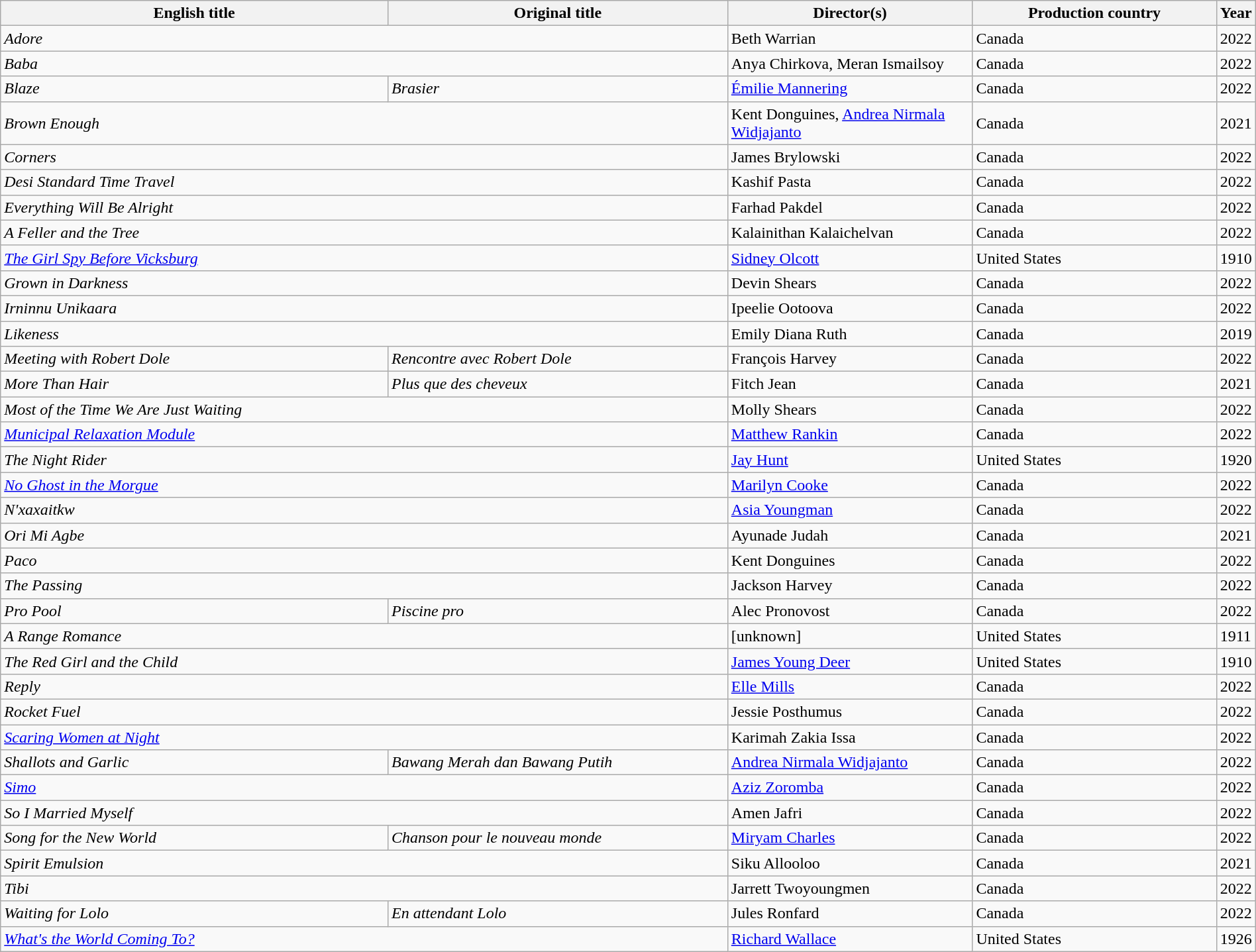<table class="wikitable" width=100%>
<tr>
<th scope="col" width="32%">English title</th>
<th scope="col" width="28%">Original title</th>
<th scope="col" width="20%">Director(s)</th>
<th scope="col" width="20%">Production country</th>
<th scope="col" width="20%">Year</th>
</tr>
<tr>
<td colspan=2><em>Adore</em></td>
<td>Beth Warrian</td>
<td>Canada</td>
<td>2022</td>
</tr>
<tr>
<td colspan=2><em>Baba</em></td>
<td>Anya Chirkova, Meran Ismailsoy</td>
<td>Canada</td>
<td>2022</td>
</tr>
<tr>
<td><em>Blaze</em></td>
<td><em>Brasier</em></td>
<td><a href='#'>Émilie Mannering</a></td>
<td>Canada</td>
<td>2022</td>
</tr>
<tr>
<td colspan=2><em>Brown Enough</em></td>
<td>Kent Donguines, <a href='#'>Andrea Nirmala Widjajanto</a></td>
<td>Canada</td>
<td>2021</td>
</tr>
<tr>
<td colspan=2><em>Corners</em></td>
<td>James Brylowski</td>
<td>Canada</td>
<td>2022</td>
</tr>
<tr>
<td colspan=2><em>Desi Standard Time Travel</em></td>
<td>Kashif Pasta</td>
<td>Canada</td>
<td>2022</td>
</tr>
<tr>
<td colspan=2><em>Everything Will Be Alright</em></td>
<td>Farhad Pakdel</td>
<td>Canada</td>
<td>2022</td>
</tr>
<tr>
<td colspan=2><em>A Feller and the Tree</em></td>
<td>Kalainithan Kalaichelvan</td>
<td>Canada</td>
<td>2022</td>
</tr>
<tr>
<td colspan=2><em><a href='#'>The Girl Spy Before Vicksburg</a></em></td>
<td><a href='#'>Sidney Olcott</a></td>
<td>United States</td>
<td>1910</td>
</tr>
<tr>
<td colspan=2><em>Grown in Darkness</em></td>
<td>Devin Shears</td>
<td>Canada</td>
<td>2022</td>
</tr>
<tr>
<td colspan=2><em>Irninnu Unikaara</em></td>
<td>Ipeelie Ootoova</td>
<td>Canada</td>
<td>2022</td>
</tr>
<tr>
<td colspan=2><em>Likeness</em></td>
<td>Emily Diana Ruth</td>
<td>Canada</td>
<td>2019</td>
</tr>
<tr>
<td><em>Meeting with Robert Dole</em></td>
<td><em>Rencontre avec Robert Dole</em></td>
<td>François Harvey</td>
<td>Canada</td>
<td>2022</td>
</tr>
<tr>
<td><em>More Than Hair</em></td>
<td><em>Plus que des cheveux</em></td>
<td>Fitch Jean</td>
<td>Canada</td>
<td>2021</td>
</tr>
<tr>
<td colspan=2><em>Most of the Time We Are Just Waiting</em></td>
<td>Molly Shears</td>
<td>Canada</td>
<td>2022</td>
</tr>
<tr>
<td colspan=2><em><a href='#'>Municipal Relaxation Module</a></em></td>
<td><a href='#'>Matthew Rankin</a></td>
<td>Canada</td>
<td>2022</td>
</tr>
<tr>
<td colspan=2><em>The Night Rider</em></td>
<td><a href='#'>Jay Hunt</a></td>
<td>United States</td>
<td>1920</td>
</tr>
<tr>
<td colspan=2><em><a href='#'>No Ghost in the Morgue</a></em></td>
<td><a href='#'>Marilyn Cooke</a></td>
<td>Canada</td>
<td>2022</td>
</tr>
<tr>
<td colspan=2><em>N'xaxaitkw</em></td>
<td><a href='#'>Asia Youngman</a></td>
<td>Canada</td>
<td>2022</td>
</tr>
<tr>
<td colspan=2><em>Ori Mi Agbe</em></td>
<td>Ayunade Judah</td>
<td>Canada</td>
<td>2021</td>
</tr>
<tr>
<td colspan=2><em>Paco</em></td>
<td>Kent Donguines</td>
<td>Canada</td>
<td>2022</td>
</tr>
<tr>
<td colspan=2><em>The Passing</em></td>
<td>Jackson Harvey</td>
<td>Canada</td>
<td>2022</td>
</tr>
<tr>
<td><em>Pro Pool</em></td>
<td><em>Piscine pro</em></td>
<td>Alec Pronovost</td>
<td>Canada</td>
<td>2022</td>
</tr>
<tr>
<td colspan=2><em>A Range Romance</em></td>
<td>[unknown]</td>
<td>United States</td>
<td>1911</td>
</tr>
<tr>
<td colspan=2><em>The Red Girl and the Child</em></td>
<td><a href='#'>James Young Deer</a></td>
<td>United States</td>
<td>1910</td>
</tr>
<tr>
<td colspan=2><em>Reply</em></td>
<td><a href='#'>Elle Mills</a></td>
<td>Canada</td>
<td>2022</td>
</tr>
<tr>
<td colspan=2><em>Rocket Fuel</em></td>
<td>Jessie Posthumus</td>
<td>Canada</td>
<td>2022</td>
</tr>
<tr>
<td colspan=2><em><a href='#'>Scaring Women at Night</a></em></td>
<td>Karimah Zakia Issa</td>
<td>Canada</td>
<td>2022</td>
</tr>
<tr>
<td><em>Shallots and Garlic</em></td>
<td><em>Bawang Merah dan Bawang Putih</em></td>
<td><a href='#'>Andrea Nirmala Widjajanto</a></td>
<td>Canada</td>
<td>2022</td>
</tr>
<tr>
<td colspan=2><em><a href='#'>Simo</a></em></td>
<td><a href='#'>Aziz Zoromba</a></td>
<td>Canada</td>
<td>2022</td>
</tr>
<tr>
<td colspan=2><em>So I Married Myself</em></td>
<td>Amen Jafri</td>
<td>Canada</td>
<td>2022</td>
</tr>
<tr>
<td><em>Song for the New World</em></td>
<td><em>Chanson pour le nouveau monde</em></td>
<td><a href='#'>Miryam Charles</a></td>
<td>Canada</td>
<td>2022</td>
</tr>
<tr>
<td colspan=2><em>Spirit Emulsion</em></td>
<td>Siku Allooloo</td>
<td>Canada</td>
<td>2021</td>
</tr>
<tr>
<td colspan=2><em>Tibi</em></td>
<td>Jarrett Twoyoungmen</td>
<td>Canada</td>
<td>2022</td>
</tr>
<tr>
<td><em>Waiting for Lolo</em></td>
<td><em>En attendant Lolo</em></td>
<td>Jules Ronfard</td>
<td>Canada</td>
<td>2022</td>
</tr>
<tr>
<td colspan=2><em><a href='#'>What's the World Coming To?</a></em></td>
<td><a href='#'>Richard Wallace</a></td>
<td>United States</td>
<td>1926</td>
</tr>
</table>
